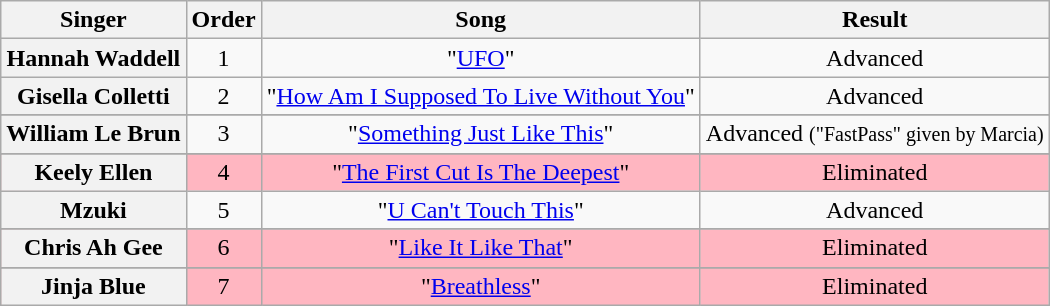<table class="wikitable plainrowheaders" style="text-align:center;">
<tr>
<th scope="col">Singer</th>
<th scope="col">Order</th>
<th scope="col">Song</th>
<th scope="col">Result</th>
</tr>
<tr>
<th>Hannah Waddell</th>
<td>1</td>
<td>"<a href='#'>UFO</a>"</td>
<td>Advanced</td>
</tr>
<tr>
<th>Gisella Colletti</th>
<td>2</td>
<td>"<a href='#'>How Am I Supposed To Live Without You</a>"</td>
<td>Advanced</td>
</tr>
<tr>
</tr>
<tr -style="background-color:#fbf373"|>
<th>William Le Brun</th>
<td>3</td>
<td>"<a href='#'>Something Just Like This</a>"</td>
<td>Advanced <small>("FastPass" given by Marcia)</small></td>
</tr>
<tr>
</tr>
<tr style="background-color:lightpink">
<th>Keely Ellen</th>
<td>4</td>
<td>"<a href='#'>The First Cut Is The Deepest</a>"</td>
<td>Eliminated</td>
</tr>
<tr>
<th>Mzuki</th>
<td>5</td>
<td>"<a href='#'>U Can't Touch This</a>"</td>
<td>Advanced</td>
</tr>
<tr>
</tr>
<tr style="background-color:lightpink">
<th>Chris Ah Gee</th>
<td>6</td>
<td>"<a href='#'>Like It Like That</a>"</td>
<td>Eliminated</td>
</tr>
<tr>
</tr>
<tr style="background-color:lightpink">
<th>Jinja Blue</th>
<td>7</td>
<td>"<a href='#'>Breathless</a>"</td>
<td>Eliminated</td>
</tr>
</table>
